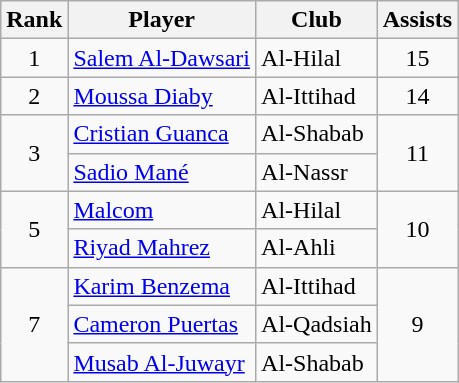<table class="wikitable" style="text-align:center">
<tr>
<th>Rank</th>
<th>Player</th>
<th>Club</th>
<th>Assists</th>
</tr>
<tr>
<td>1</td>
<td align="left"> <a href='#'>Salem Al-Dawsari</a></td>
<td align="left">Al-Hilal</td>
<td>15</td>
</tr>
<tr>
<td>2</td>
<td align="left"> <a href='#'>Moussa Diaby</a></td>
<td align="left">Al-Ittihad</td>
<td>14</td>
</tr>
<tr>
<td rowspan="2">3</td>
<td align="left"> <a href='#'>Cristian Guanca</a></td>
<td align="left">Al-Shabab</td>
<td rowspan="2">11</td>
</tr>
<tr>
<td align="left"> <a href='#'>Sadio Mané</a></td>
<td align="left">Al-Nassr</td>
</tr>
<tr>
<td rowspan="2">5</td>
<td align="left"> <a href='#'>Malcom</a></td>
<td align="left">Al-Hilal</td>
<td rowspan="2">10</td>
</tr>
<tr>
<td align="left"> <a href='#'>Riyad Mahrez</a></td>
<td align="left">Al-Ahli</td>
</tr>
<tr>
<td rowspan="3">7</td>
<td align="left"> <a href='#'>Karim Benzema</a></td>
<td align="left">Al-Ittihad</td>
<td rowspan="3">9</td>
</tr>
<tr>
<td align="left"> <a href='#'>Cameron Puertas</a></td>
<td align="left">Al-Qadsiah</td>
</tr>
<tr>
<td align="left"> <a href='#'>Musab Al-Juwayr</a></td>
<td align="left">Al-Shabab</td>
</tr>
</table>
